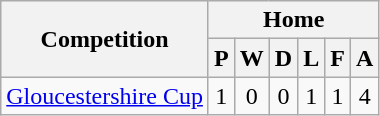<table class="wikitable" style="text-align:center;">
<tr>
<th rowspan="2">Competition</th>
<th colspan="6">Home</th>
</tr>
<tr>
<th>P</th>
<th>W</th>
<th>D</th>
<th>L</th>
<th>F</th>
<th>A</th>
</tr>
<tr>
<td style="text-align:left;"><a href='#'>Gloucestershire Cup</a></td>
<td>1</td>
<td>0</td>
<td>0</td>
<td>1</td>
<td>1</td>
<td>4</td>
</tr>
</table>
